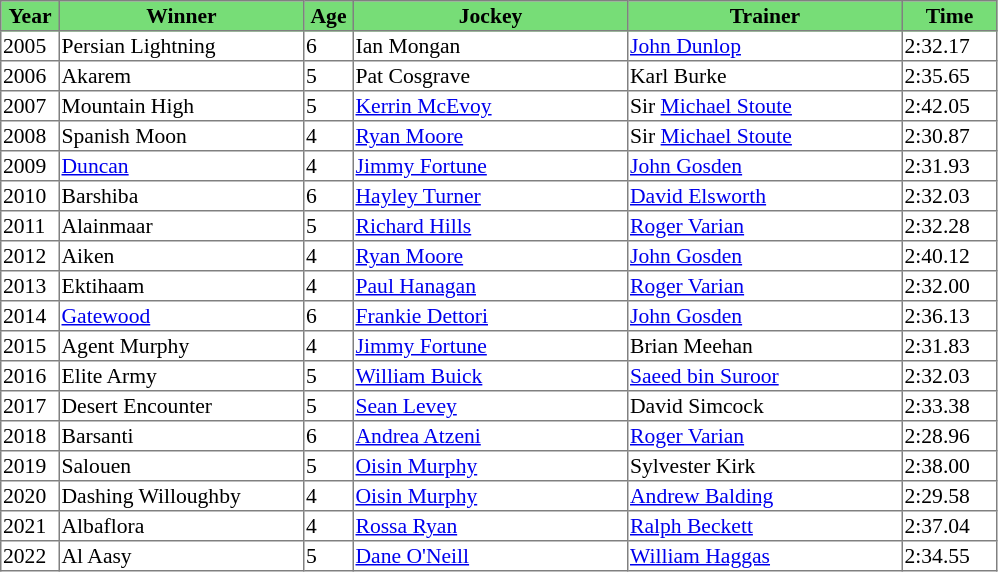<table class = "sortable" | border="1" style="border-collapse: collapse; font-size:90%">
<tr bgcolor="#77dd77" align="center">
<th style="width:36px"><strong>Year</strong></th>
<th style="width:160px"><strong>Winner</strong></th>
<th style="width:30px"><strong>Age</strong></th>
<th style="width:180px"><strong>Jockey</strong></th>
<th style="width:180px"><strong>Trainer</strong></th>
<th style="width:60px"><strong>Time</strong></th>
</tr>
<tr>
<td>2005</td>
<td>Persian Lightning</td>
<td>6</td>
<td>Ian Mongan</td>
<td><a href='#'>John Dunlop</a></td>
<td>2:32.17</td>
</tr>
<tr>
<td>2006</td>
<td>Akarem</td>
<td>5</td>
<td>Pat Cosgrave</td>
<td>Karl Burke</td>
<td>2:35.65</td>
</tr>
<tr>
<td>2007</td>
<td>Mountain High</td>
<td>5</td>
<td><a href='#'>Kerrin McEvoy</a></td>
<td>Sir <a href='#'>Michael Stoute</a></td>
<td>2:42.05</td>
</tr>
<tr>
<td>2008</td>
<td>Spanish Moon</td>
<td>4</td>
<td><a href='#'>Ryan Moore</a></td>
<td>Sir <a href='#'>Michael Stoute</a></td>
<td>2:30.87</td>
</tr>
<tr>
<td>2009</td>
<td><a href='#'>Duncan</a></td>
<td>4</td>
<td><a href='#'>Jimmy Fortune</a></td>
<td><a href='#'>John Gosden</a></td>
<td>2:31.93</td>
</tr>
<tr>
<td>2010</td>
<td>Barshiba</td>
<td>6</td>
<td><a href='#'>Hayley Turner</a></td>
<td><a href='#'>David Elsworth</a></td>
<td>2:32.03</td>
</tr>
<tr>
<td>2011</td>
<td>Alainmaar</td>
<td>5</td>
<td><a href='#'>Richard Hills</a></td>
<td><a href='#'>Roger Varian</a></td>
<td>2:32.28</td>
</tr>
<tr>
<td>2012</td>
<td>Aiken</td>
<td>4</td>
<td><a href='#'>Ryan Moore</a></td>
<td><a href='#'>John Gosden</a></td>
<td>2:40.12</td>
</tr>
<tr>
<td>2013</td>
<td>Ektihaam</td>
<td>4</td>
<td><a href='#'>Paul Hanagan</a></td>
<td><a href='#'>Roger Varian</a></td>
<td>2:32.00</td>
</tr>
<tr>
<td>2014</td>
<td><a href='#'>Gatewood</a></td>
<td>6</td>
<td><a href='#'>Frankie Dettori</a></td>
<td><a href='#'>John Gosden</a></td>
<td>2:36.13</td>
</tr>
<tr>
<td>2015</td>
<td>Agent Murphy</td>
<td>4</td>
<td><a href='#'>Jimmy Fortune</a></td>
<td>Brian Meehan</td>
<td>2:31.83</td>
</tr>
<tr>
<td>2016</td>
<td>Elite Army</td>
<td>5</td>
<td><a href='#'>William Buick</a></td>
<td><a href='#'>Saeed bin Suroor</a></td>
<td>2:32.03</td>
</tr>
<tr>
<td>2017</td>
<td>Desert Encounter</td>
<td>5</td>
<td><a href='#'>Sean Levey</a></td>
<td>David Simcock</td>
<td>2:33.38</td>
</tr>
<tr>
<td>2018</td>
<td>Barsanti</td>
<td>6</td>
<td><a href='#'>Andrea Atzeni</a></td>
<td><a href='#'>Roger Varian</a></td>
<td>2:28.96</td>
</tr>
<tr>
<td>2019</td>
<td>Salouen</td>
<td>5</td>
<td><a href='#'>Oisin Murphy</a></td>
<td>Sylvester Kirk</td>
<td>2:38.00</td>
</tr>
<tr>
<td>2020</td>
<td>Dashing Willoughby</td>
<td>4</td>
<td><a href='#'>Oisin Murphy</a></td>
<td><a href='#'>Andrew Balding</a></td>
<td>2:29.58</td>
</tr>
<tr>
<td>2021</td>
<td>Albaflora</td>
<td>4</td>
<td><a href='#'>Rossa Ryan</a></td>
<td><a href='#'>Ralph Beckett</a></td>
<td>2:37.04</td>
</tr>
<tr>
<td>2022</td>
<td>Al Aasy</td>
<td>5</td>
<td><a href='#'>Dane O'Neill</a></td>
<td><a href='#'>William Haggas</a></td>
<td>2:34.55</td>
</tr>
</table>
